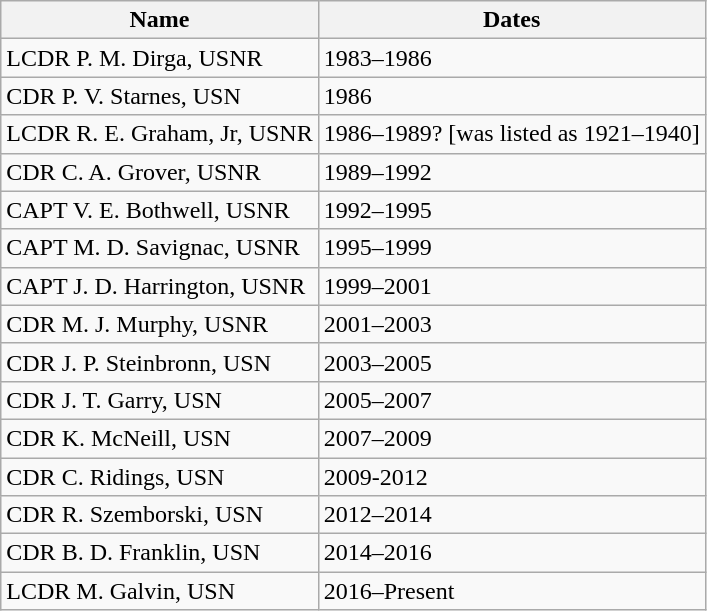<table class="wikitable">
<tr>
<th><strong>Name</strong></th>
<th><strong>Dates</strong></th>
</tr>
<tr>
<td>LCDR P. M. Dirga, USNR</td>
<td>1983–1986</td>
</tr>
<tr>
<td>CDR P. V. Starnes, USN</td>
<td>1986</td>
</tr>
<tr>
<td>LCDR R. E. Graham, Jr, USNR</td>
<td>1986–1989? [was listed as 1921–1940]</td>
</tr>
<tr>
<td>CDR C. A. Grover, USNR</td>
<td>1989–1992</td>
</tr>
<tr>
<td>CAPT V. E. Bothwell, USNR</td>
<td>1992–1995</td>
</tr>
<tr>
<td>CAPT M. D. Savignac, USNR</td>
<td>1995–1999</td>
</tr>
<tr>
<td>CAPT J. D. Harrington, USNR</td>
<td>1999–2001</td>
</tr>
<tr>
<td>CDR M. J. Murphy, USNR</td>
<td>2001–2003</td>
</tr>
<tr>
<td>CDR J. P. Steinbronn, USN</td>
<td>2003–2005</td>
</tr>
<tr>
<td>CDR J. T. Garry, USN</td>
<td>2005–2007</td>
</tr>
<tr>
<td>CDR K. McNeill, USN</td>
<td>2007–2009</td>
</tr>
<tr>
<td>CDR C. Ridings, USN</td>
<td>2009-2012</td>
</tr>
<tr>
<td>CDR R. Szemborski, USN</td>
<td>2012–2014</td>
</tr>
<tr>
<td>CDR B. D. Franklin, USN</td>
<td>2014–2016</td>
</tr>
<tr>
<td>LCDR M. Galvin, USN</td>
<td>2016–Present</td>
</tr>
</table>
